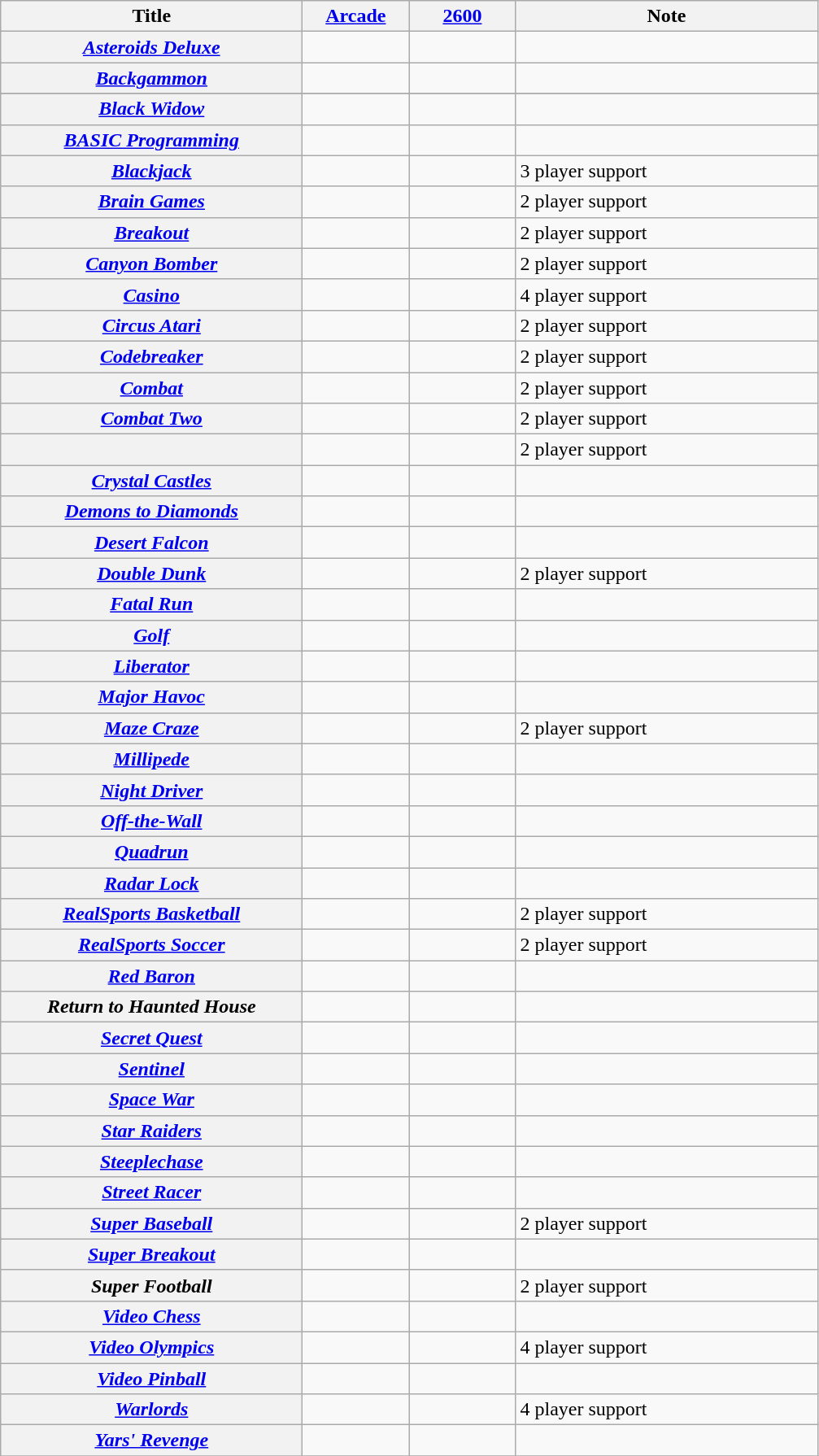<table class="wikitable sortable sticky-header mw-collapsible">
<tr>
<th scope="col" style="width: 15em;">Title</th>
<th scope="col" style="width: 5em;"><a href='#'>Arcade</a></th>
<th scope="col" style="width: 5em;"><a href='#'>2600</a></th>
<th scope="col" style="width: 15em;">Note</th>
</tr>
<tr style="text-align:center;">
<th scope="row"><em><a href='#'>Asteroids Deluxe</a></em></th>
<td></td>
<td></td>
<td></td>
</tr>
<tr>
<th scope="row"><em><a href='#'>Backgammon</a></em></th>
<td></td>
<td></td>
<td></td>
</tr>
<tr>
</tr>
<tr style="text-align:center;">
<th scope="row"><em><a href='#'>Black Widow</a></em></th>
<td></td>
<td></td>
<td></td>
</tr>
<tr>
<th scope="row"><em><a href='#'>BASIC Programming</a></em></th>
<td></td>
<td></td>
<td></td>
</tr>
<tr>
<th scope="row"><em><a href='#'>Blackjack</a></em></th>
<td></td>
<td></td>
<td>3 player support</td>
</tr>
<tr>
<th scope="row"><em><a href='#'>Brain Games</a></em></th>
<td></td>
<td></td>
<td>2 player support</td>
</tr>
<tr>
<th scope="row"><em><a href='#'>Breakout</a></em></th>
<td></td>
<td></td>
<td>2 player support</td>
</tr>
<tr>
<th scope="row"><em><a href='#'>Canyon Bomber</a></em></th>
<td></td>
<td></td>
<td>2 player support</td>
</tr>
<tr>
<th scope="row"><em><a href='#'>Casino</a></em></th>
<td></td>
<td></td>
<td>4 player support</td>
</tr>
<tr>
<th scope="row"><em><a href='#'>Circus Atari</a></em></th>
<td></td>
<td></td>
<td>2 player support</td>
</tr>
<tr>
<th scope="row"><em><a href='#'>Codebreaker</a></em></th>
<td></td>
<td></td>
<td>2 player support</td>
</tr>
<tr>
<th scope="row"><em><a href='#'>Combat</a></em></th>
<td></td>
<td></td>
<td>2 player support</td>
</tr>
<tr>
<th scope="row"><em><a href='#'>Combat Two</a></em></th>
<td></td>
<td></td>
<td>2 player support</td>
</tr>
<tr>
<th scope="row"></th>
<td></td>
<td></td>
<td>2 player support</td>
</tr>
<tr>
<th scope="row"><em><a href='#'>Crystal Castles</a></em></th>
<td></td>
<td></td>
<td></td>
</tr>
<tr>
<th scope="row"><em><a href='#'>Demons to Diamonds</a></em></th>
<td></td>
<td></td>
<td></td>
</tr>
<tr>
<th scope="row"><em><a href='#'>Desert Falcon</a></em></th>
<td></td>
<td></td>
<td></td>
</tr>
<tr>
<th scope="row"><em><a href='#'>Double Dunk</a></em></th>
<td></td>
<td></td>
<td>2 player support</td>
</tr>
<tr>
<th scope="row"><em><a href='#'>Fatal Run</a></em></th>
<td></td>
<td></td>
<td></td>
</tr>
<tr>
<th scope="row"><em><a href='#'>Golf</a></em></th>
<td></td>
<td></td>
<td></td>
</tr>
<tr>
<th scope="row"><em><a href='#'>Liberator</a></em></th>
<td></td>
<td></td>
<td></td>
</tr>
<tr>
<th scope="row"><em><a href='#'>Major Havoc</a></em></th>
<td></td>
<td></td>
<td></td>
</tr>
<tr>
<th scope="row"><em><a href='#'>Maze Craze</a></em></th>
<td></td>
<td></td>
<td>2 player support</td>
</tr>
<tr>
<th scope="row"><em><a href='#'>Millipede</a></em></th>
<td></td>
<td></td>
<td></td>
</tr>
<tr>
<th scope="row"><em><a href='#'>Night Driver</a></em></th>
<td></td>
<td></td>
<td></td>
</tr>
<tr>
<th scope="row"><em><a href='#'>Off-the-Wall</a></em></th>
<td></td>
<td></td>
<td></td>
</tr>
<tr>
<th scope="row"><em><a href='#'>Quadrun</a></em></th>
<td></td>
<td></td>
<td></td>
</tr>
<tr>
<th scope="row"><em><a href='#'>Radar Lock</a></em></th>
<td></td>
<td></td>
<td></td>
</tr>
<tr>
<th scope="row"><em><a href='#'>RealSports Basketball</a></em></th>
<td></td>
<td></td>
<td>2 player support</td>
</tr>
<tr>
<th scope="row"><em><a href='#'>RealSports Soccer</a></em></th>
<td></td>
<td></td>
<td>2 player support</td>
</tr>
<tr>
<th scope="row"><em><a href='#'>Red Baron</a></em></th>
<td></td>
<td></td>
<td></td>
</tr>
<tr>
<th scope="row"><em>Return to Haunted House</em></th>
<td></td>
<td></td>
<td></td>
</tr>
<tr>
<th scope="row"><em><a href='#'>Secret Quest</a></em></th>
<td></td>
<td></td>
<td></td>
</tr>
<tr>
<th scope="row"><em><a href='#'>Sentinel</a></em></th>
<td></td>
<td></td>
<td></td>
</tr>
<tr>
<th scope="row"><em><a href='#'>Space War</a></em></th>
<td></td>
<td></td>
<td></td>
</tr>
<tr>
<th scope="row"><em><a href='#'>Star Raiders</a></em></th>
<td></td>
<td></td>
<td></td>
</tr>
<tr>
<th scope="row"><em><a href='#'>Steeplechase</a></em></th>
<td></td>
<td></td>
<td></td>
</tr>
<tr>
<th scope="row"><em><a href='#'>Street Racer</a></em></th>
<td></td>
<td></td>
<td></td>
</tr>
<tr>
<th scope="row"><em><a href='#'>Super Baseball</a></em></th>
<td></td>
<td></td>
<td>2 player support</td>
</tr>
<tr>
<th scope="row"><em><a href='#'>Super Breakout</a></em></th>
<td></td>
<td></td>
<td></td>
</tr>
<tr>
<th scope="row"><em>Super Football</em></th>
<td></td>
<td></td>
<td>2 player support</td>
</tr>
<tr>
<th scope="row"><em><a href='#'>Video Chess</a></em></th>
<td></td>
<td></td>
<td></td>
</tr>
<tr>
<th scope="row"><em><a href='#'>Video Olympics</a></em></th>
<td></td>
<td></td>
<td>4 player support</td>
</tr>
<tr>
<th scope="row"><em><a href='#'>Video Pinball</a></em></th>
<td></td>
<td></td>
<td></td>
</tr>
<tr>
<th scope="row"><em><a href='#'>Warlords</a></em></th>
<td></td>
<td></td>
<td>4 player support</td>
</tr>
<tr>
<th scope="row"><em><a href='#'>Yars' Revenge</a></em></th>
<td></td>
<td></td>
<td></td>
</tr>
<tr>
</tr>
</table>
